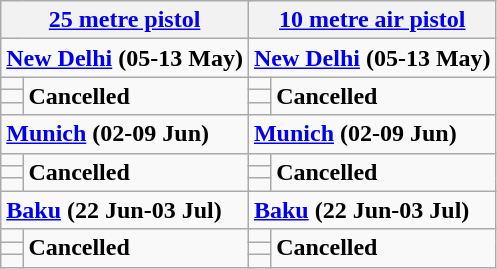<table class="wikitable">
<tr>
<th colspan="3"><a href='#'>25 metre pistol</a></th>
<th colspan="3"><a href='#'>10 metre air pistol</a></th>
</tr>
<tr>
<td colspan="3"><strong><a href='#'>New Delhi</a>  (05-13 May)</strong></td>
<td colspan="3"><strong><a href='#'>New Delhi</a>  (05-13 May)</strong></td>
</tr>
<tr>
<td></td>
<td colspan="2" rowspan="3"><strong>Cancelled</strong></td>
<td></td>
<td colspan="2" rowspan="3"><strong>Cancelled</strong></td>
</tr>
<tr>
<td></td>
<td></td>
</tr>
<tr>
<td></td>
<td></td>
</tr>
<tr>
<td colspan="3"><strong><a href='#'>Munich</a></strong> <strong> (02-09 Jun)</strong></td>
<td colspan="3"><strong><a href='#'>Munich</a></strong> <strong> (02-09 Jun)</strong></td>
</tr>
<tr>
<td></td>
<td colspan="2" rowspan="3"><strong>Cancelled</strong></td>
<td></td>
<td colspan="2" rowspan="3"><strong>Cancelled</strong></td>
</tr>
<tr>
<td></td>
<td></td>
</tr>
<tr>
<td></td>
<td></td>
</tr>
<tr>
<td colspan="3"><strong><a href='#'>Baku</a>  </strong> <strong>(22 Jun-03 Jul)</strong></td>
<td colspan="3"><strong><a href='#'>Baku</a>  </strong> <strong>(22 Jun-03 Jul)</strong></td>
</tr>
<tr>
<td></td>
<td colspan="2" rowspan="3"><strong>Cancelled</strong></td>
<td></td>
<td colspan="2" rowspan="3"><strong>Cancelled</strong></td>
</tr>
<tr>
<td></td>
<td></td>
</tr>
<tr>
<td></td>
<td></td>
</tr>
</table>
